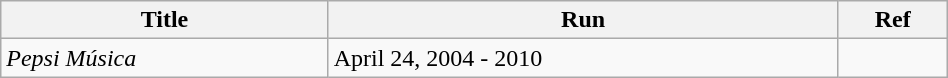<table class="wikitable sortable" style="width:50%;">
<tr>
<th>Title</th>
<th>Run</th>
<th>Ref</th>
</tr>
<tr>
<td><em>Pepsi Música</em></td>
<td>April 24, 2004 - 2010</td>
<td></td>
</tr>
</table>
